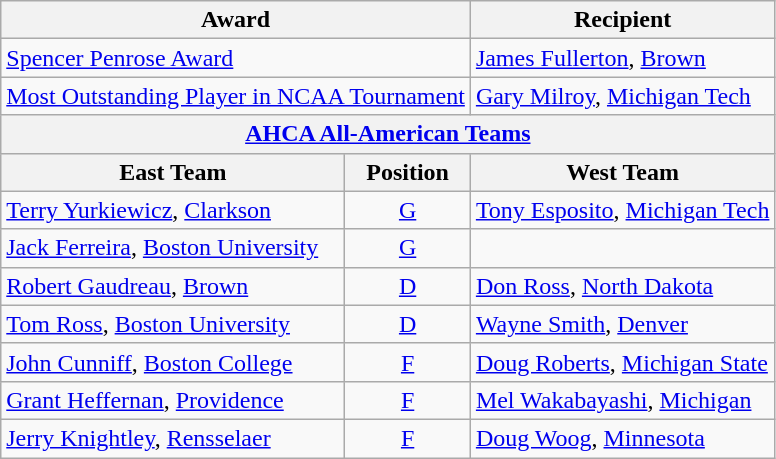<table class="wikitable">
<tr>
<th colspan=2>Award</th>
<th>Recipient</th>
</tr>
<tr>
<td colspan=2><a href='#'>Spencer Penrose Award</a></td>
<td><a href='#'>James Fullerton</a>, <a href='#'>Brown</a></td>
</tr>
<tr>
<td colspan=2><a href='#'>Most Outstanding Player in NCAA Tournament</a></td>
<td><a href='#'>Gary Milroy</a>, <a href='#'>Michigan Tech</a></td>
</tr>
<tr>
<th colspan=3><a href='#'>AHCA All-American Teams</a></th>
</tr>
<tr>
<th>East Team</th>
<th>  Position  </th>
<th>West Team</th>
</tr>
<tr>
<td><a href='#'>Terry Yurkiewicz</a>, <a href='#'>Clarkson</a></td>
<td align=center><a href='#'>G</a></td>
<td><a href='#'>Tony Esposito</a>, <a href='#'>Michigan Tech</a></td>
</tr>
<tr>
<td><a href='#'>Jack Ferreira</a>, <a href='#'>Boston University</a></td>
<td align=center><a href='#'>G</a></td>
<td></td>
</tr>
<tr>
<td><a href='#'>Robert Gaudreau</a>, <a href='#'>Brown</a></td>
<td align=center><a href='#'>D</a></td>
<td><a href='#'>Don Ross</a>, <a href='#'>North Dakota</a></td>
</tr>
<tr>
<td><a href='#'>Tom Ross</a>, <a href='#'>Boston University</a></td>
<td align=center><a href='#'>D</a></td>
<td><a href='#'>Wayne Smith</a>, <a href='#'>Denver</a></td>
</tr>
<tr>
<td><a href='#'>John Cunniff</a>, <a href='#'>Boston College</a></td>
<td align=center><a href='#'>F</a></td>
<td><a href='#'>Doug Roberts</a>, <a href='#'>Michigan State</a></td>
</tr>
<tr>
<td><a href='#'>Grant Heffernan</a>, <a href='#'>Providence</a></td>
<td align=center><a href='#'>F</a></td>
<td><a href='#'>Mel Wakabayashi</a>, <a href='#'>Michigan</a></td>
</tr>
<tr>
<td><a href='#'>Jerry Knightley</a>, <a href='#'>Rensselaer</a></td>
<td align=center><a href='#'>F</a></td>
<td><a href='#'>Doug Woog</a>, <a href='#'>Minnesota</a></td>
</tr>
</table>
